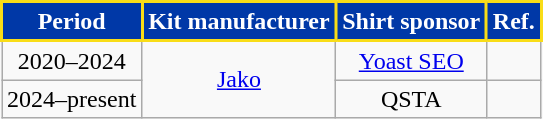<table class="wikitable" style="text-align:center;">
<tr>
<th style="background:#0038a7; color:white; border:2px solid #f9dd17;">Period</th>
<th style="background:#0038a7; color:white; border:2px solid #f9dd17;">Kit manufacturer</th>
<th style="background:#0038a7; color:white; border:2px solid #f9dd17;">Shirt sponsor</th>
<th style="background:#0038a7; color:white; border:2px solid #f9dd17;">Ref.</th>
</tr>
<tr>
<td>2020–2024</td>
<td rowspan="2"><a href='#'>Jako</a></td>
<td><a href='#'>Yoast SEO</a></td>
<td></td>
</tr>
<tr>
<td>2024–present</td>
<td>QSTA</td>
<td></td>
</tr>
</table>
